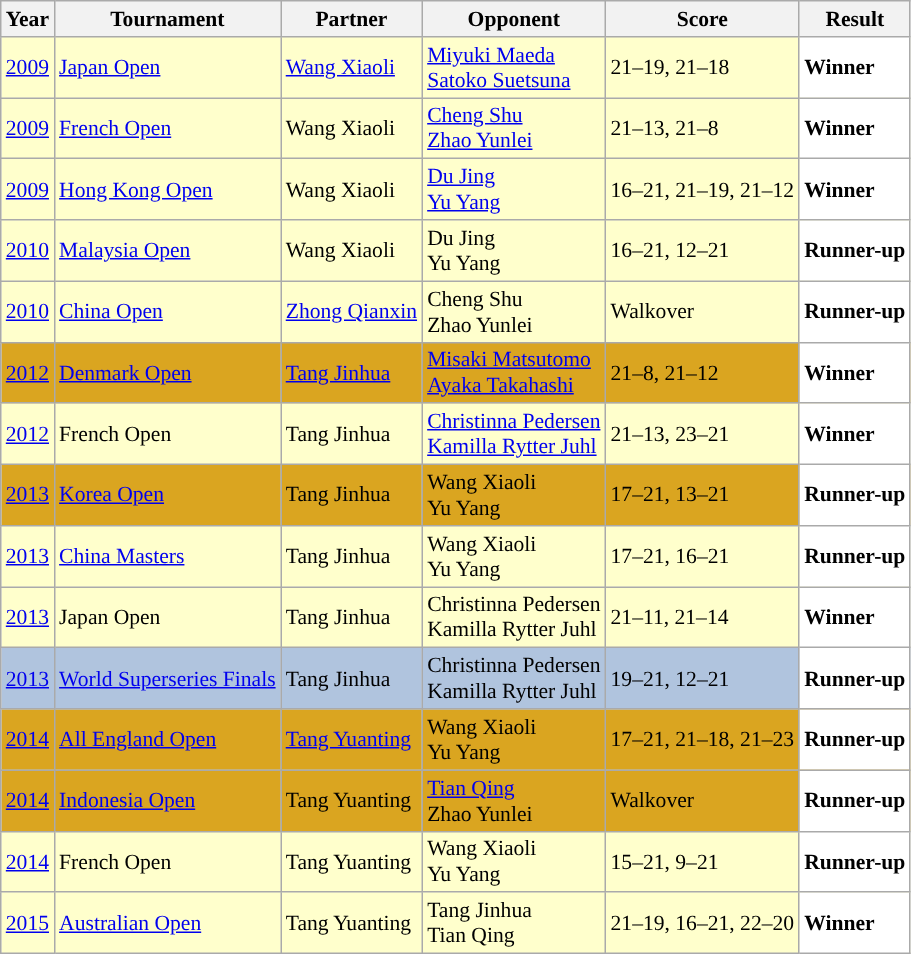<table class="sortable wikitable" style="font-size: 90%;">
<tr>
<th>Year</th>
<th>Tournament</th>
<th>Partner</th>
<th>Opponent</th>
<th>Score</th>
<th>Result</th>
</tr>
<tr style="background:#FFFFCC">
<td align="center"><a href='#'>2009</a></td>
<td align="left"><a href='#'>Japan Open</a></td>
<td align="left"> <a href='#'>Wang Xiaoli</a></td>
<td align="left"> <a href='#'>Miyuki Maeda</a> <br>  <a href='#'>Satoko Suetsuna</a></td>
<td align="left">21–19, 21–18</td>
<td style="text-align:left; background:white"> <strong>Winner</strong></td>
</tr>
<tr style="background:#FFFFCC">
<td align="center"><a href='#'>2009</a></td>
<td align="left"><a href='#'>French Open</a></td>
<td align="left"> Wang Xiaoli</td>
<td align="left"> <a href='#'>Cheng Shu</a> <br>  <a href='#'>Zhao Yunlei</a></td>
<td align="left">21–13, 21–8</td>
<td style="text-align:left; background:white"> <strong>Winner</strong></td>
</tr>
<tr style="background:#FFFFCC">
<td align="center"><a href='#'>2009</a></td>
<td align="left"><a href='#'>Hong Kong Open</a></td>
<td align="left"> Wang Xiaoli</td>
<td align="left"> <a href='#'>Du Jing</a> <br>  <a href='#'>Yu Yang</a></td>
<td align="left">16–21, 21–19, 21–12</td>
<td style="text-align:left; background:white"> <strong>Winner</strong></td>
</tr>
<tr style="background:#FFFFCC">
<td align="center"><a href='#'>2010</a></td>
<td align="left"><a href='#'>Malaysia Open</a></td>
<td align="left"> Wang Xiaoli</td>
<td align="left"> Du Jing <br>  Yu Yang</td>
<td align="left">16–21, 12–21</td>
<td style="text-align:left; background:white"> <strong>Runner-up</strong></td>
</tr>
<tr style="background:#FFFFCC">
<td align="center"><a href='#'>2010</a></td>
<td align="left"><a href='#'>China Open</a></td>
<td align="left"> <a href='#'>Zhong Qianxin</a></td>
<td align="left"> Cheng Shu <br>  Zhao Yunlei</td>
<td align="left">Walkover</td>
<td style="text-align:left; background:white"> <strong>Runner-up</strong></td>
</tr>
<tr style="background:#DAA520">
<td align="center"><a href='#'>2012</a></td>
<td align="left"><a href='#'>Denmark Open</a></td>
<td align="left"> <a href='#'>Tang Jinhua</a></td>
<td align="left"> <a href='#'>Misaki Matsutomo</a> <br>  <a href='#'>Ayaka Takahashi</a></td>
<td align="left">21–8, 21–12</td>
<td style="text-align:left; background:white"> <strong>Winner</strong></td>
</tr>
<tr style="background:#FFFFCC">
<td align="center"><a href='#'>2012</a></td>
<td align="left">French Open</td>
<td align="left"> Tang Jinhua</td>
<td align="left"> <a href='#'>Christinna Pedersen</a> <br>  <a href='#'>Kamilla Rytter Juhl</a></td>
<td align="left">21–13, 23–21</td>
<td style="text-align:left; background:white"> <strong>Winner</strong></td>
</tr>
<tr style="background:#DAA520">
<td align="center"><a href='#'>2013</a></td>
<td align="left"><a href='#'>Korea Open</a></td>
<td align="left"> Tang Jinhua</td>
<td align="left"> Wang Xiaoli <br>  Yu Yang</td>
<td align="left">17–21, 13–21</td>
<td style="text-align:left; background:white"> <strong>Runner-up</strong></td>
</tr>
<tr style="background:#FFFFCC">
<td align="center"><a href='#'>2013</a></td>
<td align="left"><a href='#'>China Masters</a></td>
<td align="left"> Tang Jinhua</td>
<td align="left"> Wang Xiaoli <br>  Yu Yang</td>
<td align="left">17–21, 16–21</td>
<td style="text-align:left; background:white"> <strong>Runner-up</strong></td>
</tr>
<tr style="background:#FFFFCC">
<td align="center"><a href='#'>2013</a></td>
<td align="left">Japan Open</td>
<td align="left"> Tang Jinhua</td>
<td align="left"> Christinna Pedersen <br>  Kamilla Rytter Juhl</td>
<td align="left">21–11, 21–14</td>
<td style="text-align:left; background:white"> <strong>Winner</strong></td>
</tr>
<tr style="background:#B0C4DE">
<td align="center"><a href='#'>2013</a></td>
<td align="left"><a href='#'>World Superseries Finals</a></td>
<td align="left"> Tang Jinhua</td>
<td align="left"> Christinna Pedersen <br>  Kamilla Rytter Juhl</td>
<td align="left">19–21, 12–21</td>
<td style="text-align:left; background:white"> <strong>Runner-up</strong></td>
</tr>
<tr style="background:#DAA520">
<td align="center"><a href='#'>2014</a></td>
<td align="left"><a href='#'>All England Open</a></td>
<td align="left"> <a href='#'>Tang Yuanting</a></td>
<td align="left"> Wang Xiaoli <br>  Yu Yang</td>
<td align="left">17–21, 21–18, 21–23</td>
<td style="text-align:left; background:white"> <strong>Runner-up</strong></td>
</tr>
<tr style="background:#DAA520">
<td align="center"><a href='#'>2014</a></td>
<td align="left"><a href='#'>Indonesia Open</a></td>
<td align="left"> Tang Yuanting</td>
<td align="left"> <a href='#'>Tian Qing</a> <br>  Zhao Yunlei</td>
<td align="left">Walkover</td>
<td style="text-align:left; background:white"> <strong>Runner-up</strong></td>
</tr>
<tr style="background:#FFFFCC">
<td align="center"><a href='#'>2014</a></td>
<td align="left">French Open</td>
<td align="left"> Tang Yuanting</td>
<td align="left"> Wang Xiaoli <br>  Yu Yang</td>
<td align="left">15–21, 9–21</td>
<td style="text-align:left; background:white"> <strong>Runner-up</strong></td>
</tr>
<tr style="background:#FFFFCC">
<td align="center"><a href='#'>2015</a></td>
<td align="left"><a href='#'>Australian Open</a></td>
<td align="left"> Tang Yuanting</td>
<td align="left"> Tang Jinhua <br>  Tian Qing</td>
<td align="left">21–19, 16–21, 22–20</td>
<td style="text-align:left; background:white"> <strong>Winner</strong></td>
</tr>
</table>
